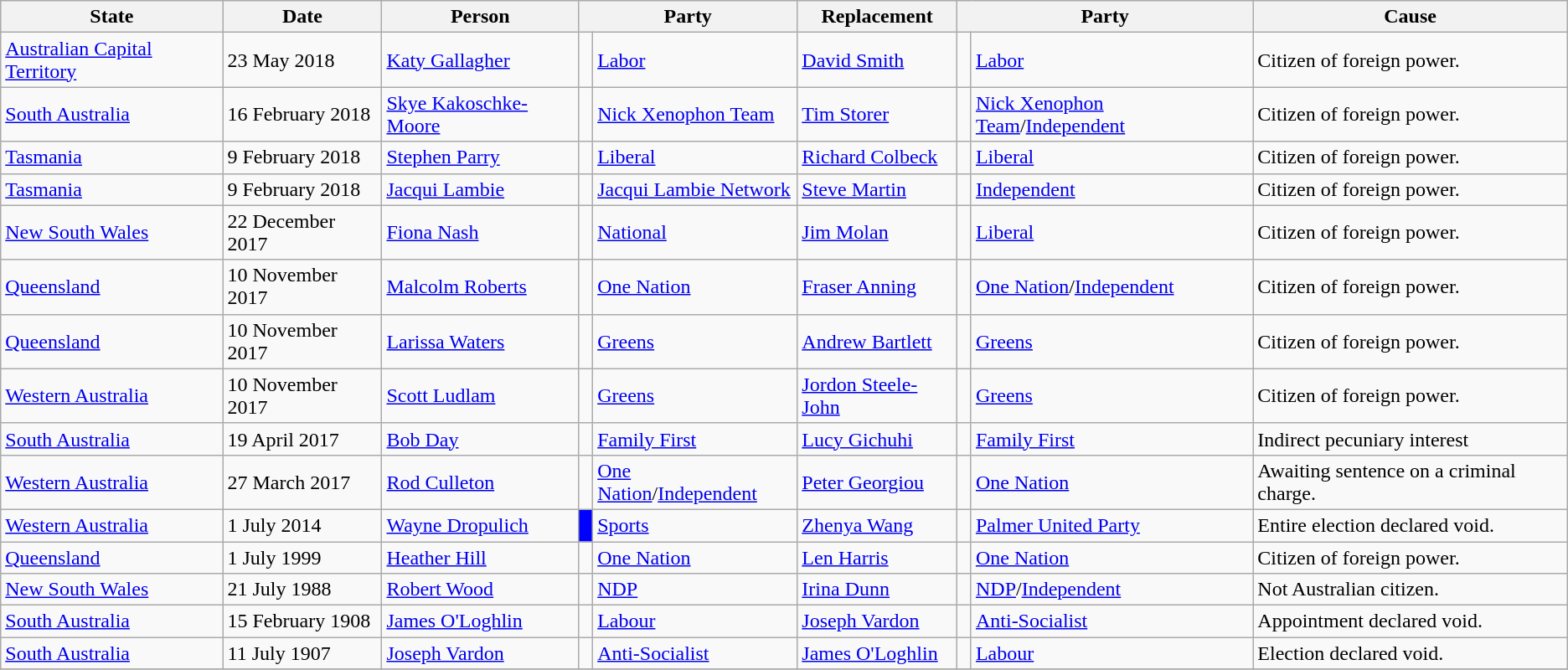<table class="wikitable">
<tr>
<th>State</th>
<th>Date</th>
<th>Person</th>
<th colspan=2>Party</th>
<th>Replacement</th>
<th colspan=2>Party</th>
<th>Cause</th>
</tr>
<tr>
<td><a href='#'>Australian Capital Territory</a></td>
<td>23 May 2018</td>
<td><a href='#'>Katy Gallagher</a></td>
<td> </td>
<td><a href='#'>Labor</a></td>
<td><a href='#'>David Smith</a></td>
<td> </td>
<td><a href='#'>Labor</a></td>
<td>Citizen of foreign power.</td>
</tr>
<tr>
<td><a href='#'>South Australia</a></td>
<td>16 February 2018</td>
<td><a href='#'>Skye Kakoschke-Moore</a></td>
<td> </td>
<td><a href='#'>Nick Xenophon Team</a></td>
<td><a href='#'>Tim Storer</a></td>
<td> </td>
<td><a href='#'>Nick Xenophon Team</a>/<a href='#'>Independent</a></td>
<td>Citizen of foreign power.</td>
</tr>
<tr>
<td><a href='#'>Tasmania</a></td>
<td>9 February 2018</td>
<td><a href='#'>Stephen Parry</a></td>
<td> </td>
<td><a href='#'>Liberal</a></td>
<td><a href='#'>Richard Colbeck</a></td>
<td> </td>
<td><a href='#'>Liberal</a></td>
<td>Citizen of foreign power.</td>
</tr>
<tr>
<td><a href='#'>Tasmania</a></td>
<td>9 February 2018</td>
<td><a href='#'>Jacqui Lambie</a></td>
<td> </td>
<td><a href='#'>Jacqui Lambie Network</a></td>
<td><a href='#'>Steve Martin</a></td>
<td> </td>
<td><a href='#'>Independent</a></td>
<td>Citizen of foreign power.</td>
</tr>
<tr>
<td><a href='#'>New South Wales</a></td>
<td>22 December 2017</td>
<td><a href='#'>Fiona Nash</a></td>
<td> </td>
<td><a href='#'>National</a></td>
<td><a href='#'>Jim Molan</a></td>
<td> </td>
<td><a href='#'>Liberal</a></td>
<td>Citizen of foreign power.</td>
</tr>
<tr>
<td><a href='#'>Queensland</a></td>
<td>10 November 2017</td>
<td><a href='#'>Malcolm Roberts</a></td>
<td> </td>
<td><a href='#'>One Nation</a></td>
<td><a href='#'>Fraser Anning</a></td>
<td> </td>
<td><a href='#'>One Nation</a>/<a href='#'>Independent</a></td>
<td>Citizen of foreign power.</td>
</tr>
<tr>
<td><a href='#'>Queensland</a></td>
<td>10 November 2017</td>
<td><a href='#'>Larissa Waters</a></td>
<td> </td>
<td><a href='#'>Greens</a></td>
<td><a href='#'>Andrew Bartlett</a></td>
<td> </td>
<td><a href='#'>Greens</a></td>
<td>Citizen of foreign power.</td>
</tr>
<tr>
<td><a href='#'>Western Australia</a></td>
<td>10 November 2017</td>
<td><a href='#'>Scott Ludlam</a></td>
<td> </td>
<td><a href='#'>Greens</a></td>
<td><a href='#'>Jordon Steele-John</a></td>
<td> </td>
<td><a href='#'>Greens</a></td>
<td>Citizen of foreign power.</td>
</tr>
<tr>
<td><a href='#'>South Australia</a></td>
<td>19 April 2017</td>
<td><a href='#'>Bob Day</a></td>
<td> </td>
<td><a href='#'>Family First</a></td>
<td><a href='#'>Lucy Gichuhi</a></td>
<td> </td>
<td><a href='#'>Family First</a></td>
<td>Indirect pecuniary interest </td>
</tr>
<tr>
<td><a href='#'>Western Australia</a></td>
<td>27 March 2017</td>
<td><a href='#'>Rod Culleton</a></td>
<td> </td>
<td><a href='#'>One Nation</a>/<a href='#'>Independent</a> </td>
<td><a href='#'>Peter Georgiou</a></td>
<td> </td>
<td><a href='#'>One Nation</a></td>
<td>Awaiting sentence on a criminal charge.</td>
</tr>
<tr>
<td><a href='#'>Western Australia</a></td>
<td>1 July 2014</td>
<td><a href='#'>Wayne Dropulich</a> </td>
<td style="background:#00f;"> </td>
<td><a href='#'>Sports</a></td>
<td><a href='#'>Zhenya Wang</a></td>
<td> </td>
<td><a href='#'>Palmer United Party</a></td>
<td>Entire election declared void.</td>
</tr>
<tr>
<td><a href='#'>Queensland</a></td>
<td>1 July 1999</td>
<td><a href='#'>Heather Hill</a> </td>
<td> </td>
<td><a href='#'>One Nation</a></td>
<td><a href='#'>Len Harris</a></td>
<td> </td>
<td><a href='#'>One Nation</a></td>
<td>Citizen of foreign power.</td>
</tr>
<tr>
<td><a href='#'>New South Wales</a></td>
<td>21 July 1988</td>
<td><a href='#'>Robert Wood</a></td>
<td> </td>
<td><a href='#'>NDP</a></td>
<td><a href='#'>Irina Dunn</a></td>
<td> </td>
<td><a href='#'>NDP</a>/<a href='#'>Independent</a> </td>
<td>Not Australian citizen.</td>
</tr>
<tr>
<td><a href='#'>South Australia</a></td>
<td>15 February 1908</td>
<td><a href='#'>James O'Loghlin</a></td>
<td> </td>
<td><a href='#'>Labour</a></td>
<td><a href='#'>Joseph Vardon</a></td>
<td> </td>
<td><a href='#'>Anti-Socialist</a></td>
<td>Appointment declared void.</td>
</tr>
<tr>
<td><a href='#'>South Australia</a></td>
<td>11 July 1907</td>
<td><a href='#'>Joseph Vardon</a></td>
<td> </td>
<td><a href='#'>Anti-Socialist</a></td>
<td><a href='#'>James O'Loghlin</a></td>
<td> </td>
<td><a href='#'>Labour</a></td>
<td>Election declared void.</td>
</tr>
<tr>
</tr>
</table>
